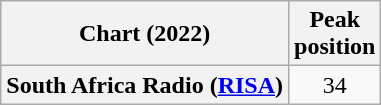<table class="wikitable plainrowheaders" style="text-align:center">
<tr>
<th scope="col">Chart (2022)</th>
<th scope="col">Peak<br>position</th>
</tr>
<tr>
<th scope="row">South Africa Radio (<a href='#'>RISA</a>)</th>
<td>34</td>
</tr>
</table>
